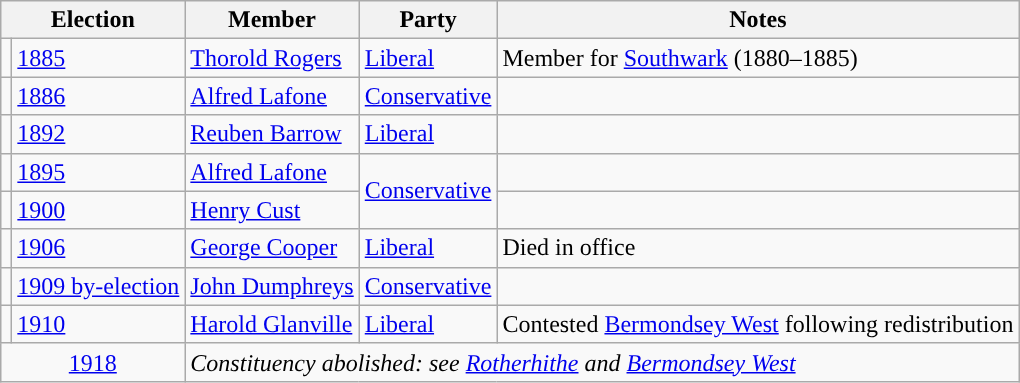<table class="wikitable">
<tr>
<th colspan="2">Election</th>
<th>Member</th>
<th>Party</th>
<th>Notes</th>
</tr>
<tr>
<td style="color:inherit;background-color: "></td>
<td><a href='#'>1885</a></td>
<td><a href='#'>Thorold Rogers</a></td>
<td><a href='#'>Liberal</a></td>
<td>Member for <a href='#'>Southwark</a> (1880–1885)</td>
</tr>
<tr>
<td style="color:inherit;background-color: "></td>
<td><a href='#'>1886</a></td>
<td><a href='#'>Alfred Lafone</a></td>
<td><a href='#'>Conservative</a></td>
<td></td>
</tr>
<tr>
<td style="color:inherit;background-color: "></td>
<td><a href='#'>1892</a></td>
<td><a href='#'>Reuben Barrow</a></td>
<td><a href='#'>Liberal</a></td>
<td></td>
</tr>
<tr>
<td style="color:inherit;background-color: "></td>
<td><a href='#'>1895</a></td>
<td><a href='#'>Alfred Lafone</a></td>
<td rowspan="2"><a href='#'>Conservative</a></td>
<td></td>
</tr>
<tr>
<td style="color:inherit;background-color: "></td>
<td><a href='#'>1900</a></td>
<td><a href='#'>Henry Cust</a></td>
<td></td>
</tr>
<tr>
<td style="color:inherit;background-color: "></td>
<td><a href='#'>1906</a></td>
<td><a href='#'>George Cooper</a></td>
<td><a href='#'>Liberal</a></td>
<td>Died in office</td>
</tr>
<tr>
<td style="color:inherit;background-color: "></td>
<td><a href='#'>1909 by-election</a></td>
<td><a href='#'>John Dumphreys</a></td>
<td><a href='#'>Conservative</a></td>
<td></td>
</tr>
<tr>
<td style="color:inherit;background-color: "></td>
<td><a href='#'>1910</a></td>
<td><a href='#'>Harold Glanville</a></td>
<td><a href='#'>Liberal</a></td>
<td>Contested <a href='#'>Bermondsey West</a> following redistribution</td>
</tr>
<tr>
<td colspan="2" align="center"><a href='#'>1918</a></td>
<td colspan="3"><em>Constituency abolished: see <a href='#'>Rotherhithe</a> and <a href='#'>Bermondsey West</a></em></td>
</tr>
</table>
